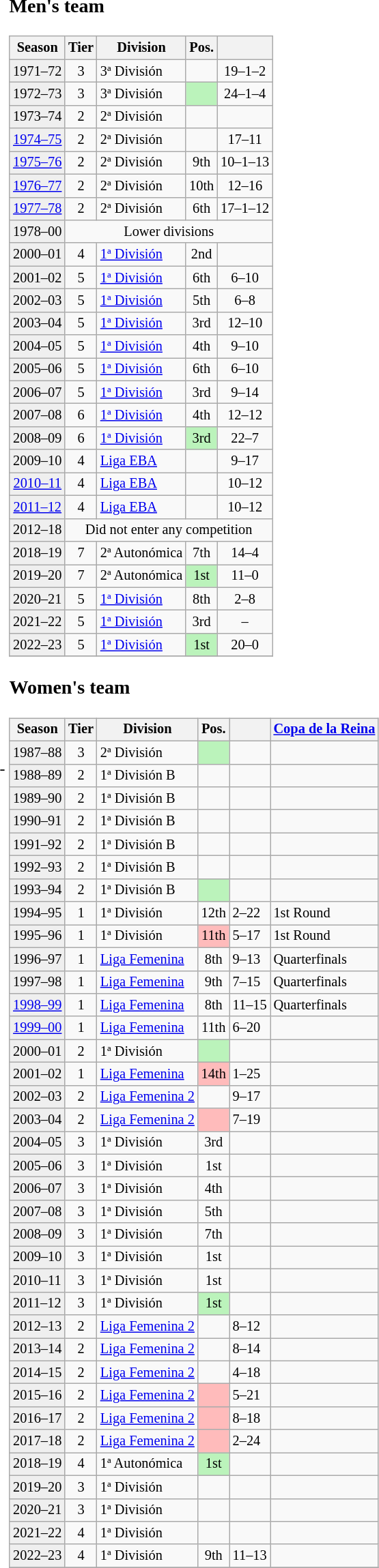<table>
<tr>
<td>-</td>
<td style="vertical-align:top;"><br><h3>Men's team</h3><table class="wikitable" style="font-size:85%; text-align:center">
<tr>
<th>Season</th>
<th>Tier</th>
<th>Division</th>
<th>Pos.</th>
<th></th>
</tr>
<tr>
<td bgcolor=#efefef>1971–72</td>
<td>3</td>
<td align=left>3ª División</td>
<td></td>
<td>19–1–2</td>
</tr>
<tr>
<td bgcolor=#efefef>1972–73</td>
<td>3</td>
<td align=left>3ª División</td>
<td bgcolor=#BBF3BB></td>
<td>24–1–4</td>
</tr>
<tr>
<td bgcolor=#efefef>1973–74</td>
<td>2</td>
<td align=left>2ª División</td>
<td></td>
<td></td>
</tr>
<tr>
<td bgcolor=#efefef><a href='#'>1974–75</a></td>
<td>2</td>
<td align=left>2ª División</td>
<td></td>
<td>17–11</td>
</tr>
<tr>
<td bgcolor=#efefef><a href='#'>1975–76</a></td>
<td>2</td>
<td align=left>2ª División</td>
<td>9th</td>
<td>10–1–13</td>
</tr>
<tr>
<td bgcolor=#efefef><a href='#'>1976–77</a></td>
<td>2</td>
<td align=left>2ª División</td>
<td>10th</td>
<td>12–16</td>
</tr>
<tr>
<td bgcolor=#efefef><a href='#'>1977–78</a></td>
<td>2</td>
<td align=left>2ª División</td>
<td>6th</td>
<td>17–1–12</td>
</tr>
<tr>
<td bgcolor=#efefef>1978–00</td>
<td colspan=4>Lower divisions</td>
</tr>
<tr>
<td bgcolor=#efefef>2000–01</td>
<td>4</td>
<td align=left><a href='#'>1ª División</a></td>
<td>2nd</td>
<td></td>
</tr>
<tr>
<td bgcolor=#efefef>2001–02</td>
<td>5</td>
<td align=left><a href='#'>1ª División</a></td>
<td>6th</td>
<td>6–10</td>
</tr>
<tr>
<td bgcolor=#efefef>2002–03</td>
<td>5</td>
<td align=left><a href='#'>1ª División</a></td>
<td>5th</td>
<td>6–8</td>
</tr>
<tr>
<td bgcolor=#efefef>2003–04</td>
<td>5</td>
<td align=left><a href='#'>1ª División</a></td>
<td>3rd</td>
<td>12–10</td>
</tr>
<tr>
<td bgcolor=#efefef>2004–05</td>
<td>5</td>
<td align=left><a href='#'>1ª División</a></td>
<td>4th</td>
<td>9–10</td>
</tr>
<tr>
<td bgcolor=#efefef>2005–06</td>
<td>5</td>
<td align=left><a href='#'>1ª División</a></td>
<td>6th</td>
<td>6–10</td>
</tr>
<tr>
<td bgcolor=#efefef>2006–07</td>
<td>5</td>
<td align=left><a href='#'>1ª División</a></td>
<td>3rd</td>
<td>9–14</td>
</tr>
<tr>
<td bgcolor=#efefef>2007–08</td>
<td>6</td>
<td align=left><a href='#'>1ª División</a></td>
<td>4th</td>
<td>12–12</td>
</tr>
<tr>
<td bgcolor=#efefef>2008–09</td>
<td>6</td>
<td align=left><a href='#'>1ª División</a></td>
<td bgcolor=#BBF3BB>3rd</td>
<td>22–7</td>
</tr>
<tr>
<td bgcolor=#efefef>2009–10</td>
<td>4</td>
<td align=left><a href='#'>Liga EBA</a></td>
<td></td>
<td>9–17</td>
</tr>
<tr>
<td bgcolor=#efefef><a href='#'>2010–11</a></td>
<td>4</td>
<td align=left><a href='#'>Liga EBA</a></td>
<td></td>
<td>10–12</td>
</tr>
<tr>
<td bgcolor=#efefef><a href='#'>2011–12</a></td>
<td>4</td>
<td align=left><a href='#'>Liga EBA</a></td>
<td></td>
<td>10–12</td>
</tr>
<tr>
<td bgcolor=#efefef align=left>2012–18</td>
<td colspan=4>Did not enter any competition</td>
</tr>
<tr>
<td bgcolor=#efefef>2018–19</td>
<td>7</td>
<td align=left>2ª Autonómica</td>
<td>7th</td>
<td>14–4</td>
</tr>
<tr>
<td bgcolor=#efefef>2019–20</td>
<td>7</td>
<td align=left>2ª Autonómica</td>
<td bgcolor=#BBF3BB>1st</td>
<td>11–0</td>
</tr>
<tr>
<td bgcolor=#efefef>2020–21</td>
<td>5</td>
<td align=left><a href='#'>1ª División</a></td>
<td>8th</td>
<td>2–8</td>
</tr>
<tr>
<td bgcolor=#efefef>2021–22</td>
<td>5</td>
<td align=left><a href='#'>1ª División</a></td>
<td>3rd</td>
<td>–</td>
</tr>
<tr>
<td bgcolor=#efefef>2022–23</td>
<td>5</td>
<td align=left><a href='#'>1ª División</a></td>
<td bgcolor=#BBF3BB>1st</td>
<td>20–0</td>
</tr>
<tr>
</tr>
</table>
<h3>Women's team</h3><table class="wikitable" style="font-size:85%">
<tr>
<th>Season</th>
<th>Tier</th>
<th>Division</th>
<th>Pos.</th>
<th></th>
<th><a href='#'>Copa de la Reina</a></th>
</tr>
<tr>
<td style="background:#efefef;">1987–88</td>
<td align="center">3</td>
<td>2ª División</td>
<td style="background:#BBF3BB" align="center"></td>
<td></td>
<td></td>
</tr>
<tr>
<td style="background:#efefef;">1988–89</td>
<td align="center">2</td>
<td>1ª División B</td>
<td align="center"></td>
<td></td>
<td></td>
</tr>
<tr>
<td style="background:#efefef;">1989–90</td>
<td align="center">2</td>
<td>1ª División B</td>
<td align="center"></td>
<td></td>
<td></td>
</tr>
<tr>
<td style="background:#efefef;">1990–91</td>
<td align="center">2</td>
<td>1ª División B</td>
<td align="center"></td>
<td></td>
<td></td>
</tr>
<tr>
<td style="background:#efefef;">1991–92</td>
<td align="center">2</td>
<td>1ª División B</td>
<td align="center"></td>
<td></td>
<td></td>
</tr>
<tr>
<td style="background:#efefef;">1992–93</td>
<td align="center">2</td>
<td>1ª División B</td>
<td align="center"></td>
<td></td>
<td></td>
</tr>
<tr>
<td style="background:#efefef;">1993–94</td>
<td align="center">2</td>
<td>1ª División B</td>
<td style="background:#BBF3BB" align="center"></td>
<td></td>
<td></td>
</tr>
<tr>
<td style="background:#efefef;">1994–95</td>
<td align="center">1</td>
<td>1ª División</td>
<td align="center">12th</td>
<td>2–22</td>
<td>1st Round</td>
</tr>
<tr>
<td style="background:#efefef;">1995–96</td>
<td align="center">1</td>
<td>1ª División</td>
<td align="center" bgcolor="#FFBBBB">11th</td>
<td>5–17</td>
<td>1st Round</td>
</tr>
<tr>
<td style="background:#efefef;">1996–97</td>
<td align="center">1</td>
<td><a href='#'>Liga Femenina</a></td>
<td align="center">8th</td>
<td>9–13</td>
<td>Quarterfinals</td>
</tr>
<tr>
<td style="background:#efefef;">1997–98</td>
<td align="center">1</td>
<td><a href='#'>Liga Femenina</a></td>
<td align="center">9th</td>
<td>7–15</td>
<td>Quarterfinals</td>
</tr>
<tr>
<td style="background:#efefef;"><a href='#'>1998–99</a></td>
<td align="center">1</td>
<td><a href='#'>Liga Femenina</a></td>
<td align="center">8th</td>
<td>11–15</td>
<td>Quarterfinals</td>
</tr>
<tr>
<td style="background:#efefef;"><a href='#'>1999–00</a></td>
<td align="center">1</td>
<td><a href='#'>Liga Femenina</a></td>
<td align="center">11th</td>
<td>6–20</td>
<td></td>
</tr>
<tr>
<td style="background:#efefef;">2000–01</td>
<td align="center">2</td>
<td>1ª División</td>
<td style="background:#BBF3BB" align="center"></td>
<td></td>
<td></td>
</tr>
<tr>
<td style="background:#efefef;">2001–02</td>
<td align="center">1</td>
<td><a href='#'>Liga Femenina</a></td>
<td align="center" bgcolor="#FFBBBB">14th</td>
<td>1–25</td>
<td></td>
</tr>
<tr>
<td style="background:#efefef;">2002–03</td>
<td align="center">2</td>
<td><a href='#'>Liga Femenina 2</a></td>
<td align="center"></td>
<td>9–17</td>
<td></td>
</tr>
<tr>
<td style="background:#efefef;">2003–04</td>
<td align="center">2</td>
<td><a href='#'>Liga Femenina 2</a></td>
<td align="center" bgcolor="#FFBBBB"></td>
<td>7–19</td>
<td></td>
</tr>
<tr>
<td style="background:#efefef;">2004–05</td>
<td align="center">3</td>
<td>1ª División</td>
<td align="center">3rd</td>
<td></td>
<td></td>
</tr>
<tr>
<td style="background:#efefef;">2005–06</td>
<td align="center">3</td>
<td>1ª División</td>
<td align="center">1st</td>
<td></td>
<td></td>
</tr>
<tr>
<td style="background:#efefef;">2006–07</td>
<td align="center">3</td>
<td>1ª División</td>
<td align="center">4th</td>
<td></td>
<td></td>
</tr>
<tr>
<td style="background:#efefef;">2007–08</td>
<td align="center">3</td>
<td>1ª División</td>
<td align="center">5th</td>
<td></td>
<td></td>
</tr>
<tr>
<td style="background:#efefef;">2008–09</td>
<td align="center">3</td>
<td>1ª División</td>
<td align="center">7th</td>
<td></td>
<td></td>
</tr>
<tr>
<td style="background:#efefef;">2009–10</td>
<td align="center">3</td>
<td>1ª División</td>
<td align="center">1st</td>
<td></td>
<td></td>
</tr>
<tr>
<td style="background:#efefef;">2010–11</td>
<td align="center">3</td>
<td>1ª División</td>
<td align="center">1st</td>
<td></td>
<td></td>
</tr>
<tr>
<td style="background:#efefef;">2011–12</td>
<td align="center">3</td>
<td>1ª División</td>
<td style="background:#BBF3BB" align="center">1st</td>
<td></td>
<td></td>
</tr>
<tr>
<td style="background:#efefef;">2012–13</td>
<td align="center">2</td>
<td><a href='#'>Liga Femenina 2</a></td>
<td align="center"></td>
<td>8–12</td>
<td></td>
</tr>
<tr>
<td style="background:#efefef;">2013–14</td>
<td align="center">2</td>
<td><a href='#'>Liga Femenina 2</a></td>
<td align="center"></td>
<td>8–14</td>
<td></td>
</tr>
<tr>
<td style="background:#efefef;">2014–15</td>
<td align="center">2</td>
<td><a href='#'>Liga Femenina 2</a></td>
<td align="center"></td>
<td>4–18</td>
<td></td>
</tr>
<tr>
<td style="background:#efefef;">2015–16</td>
<td align="center">2</td>
<td><a href='#'>Liga Femenina 2</a></td>
<td align="center" bgcolor="#FFBBBB"></td>
<td>5–21</td>
<td></td>
</tr>
<tr>
<td style="background:#efefef;">2016–17</td>
<td align="center">2</td>
<td><a href='#'>Liga Femenina 2</a></td>
<td align="center" bgcolor="#FFBBBB"></td>
<td>8–18</td>
<td></td>
</tr>
<tr>
<td style="background:#efefef;">2017–18</td>
<td align="center">2</td>
<td><a href='#'>Liga Femenina 2</a></td>
<td align="center" bgcolor="#FFBBBB"></td>
<td>2–24</td>
<td></td>
</tr>
<tr>
<td style="background:#efefef;">2018–19</td>
<td align="center">4</td>
<td>1ª Autonómica</td>
<td style="background:#BBF3BB" align="center">1st</td>
<td></td>
<td></td>
</tr>
<tr>
<td style="background:#efefef;">2019–20</td>
<td align="center">3</td>
<td>1ª División</td>
<td></td>
<td></td>
<td></td>
</tr>
<tr>
<td style="background:#efefef;">2020–21</td>
<td align="center">3</td>
<td>1ª División</td>
<td></td>
<td></td>
<td></td>
</tr>
<tr>
<td style="background:#efefef;">2021–22</td>
<td align="center">4</td>
<td>1ª División</td>
<td></td>
<td></td>
<td></td>
</tr>
<tr>
<td style="background:#efefef;">2022–23</td>
<td align="center">4</td>
<td>1ª División</td>
<td align="center">9th</td>
<td>11–13</td>
<td></td>
</tr>
<tr>
</tr>
</table>
</td>
</tr>
</table>
